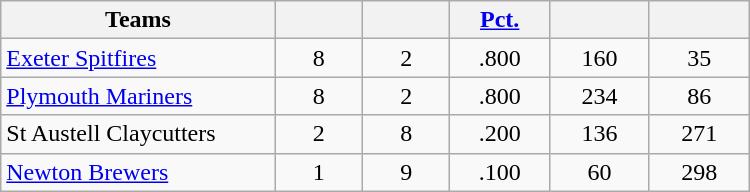<table class="wikitable sortable" width=500 style="text-align:center;">
<tr>
<th width="22%">Teams</th>
<th width="7%"></th>
<th width="7%"></th>
<th width="8%"><a href='#'>Pct.</a></th>
<th width="8%"></th>
<th width="8%"></th>
</tr>
<tr>
<td align=left><a href='#'>Exeter Spitfires</a></td>
<td>8</td>
<td>2</td>
<td>.800</td>
<td>160</td>
<td>35</td>
</tr>
<tr>
<td align=left><a href='#'>Plymouth Mariners</a></td>
<td>8</td>
<td>2</td>
<td>.800</td>
<td>234</td>
<td>86</td>
</tr>
<tr>
<td align=left>St Austell Claycutters</td>
<td>2</td>
<td>8</td>
<td>.200</td>
<td>136</td>
<td>271</td>
</tr>
<tr>
<td align=left><a href='#'>Newton Brewers</a></td>
<td>1</td>
<td>9</td>
<td>.100</td>
<td>60</td>
<td>298</td>
</tr>
</table>
